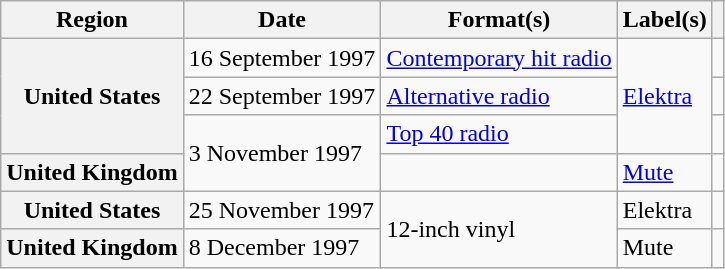<table class="wikitable plainrowheaders">
<tr>
<th scope="col">Region</th>
<th scope="col">Date</th>
<th scope="col">Format(s)</th>
<th scope="col">Label(s)</th>
<th scope="col"></th>
</tr>
<tr>
<th scope="row" rowspan="3">United States</th>
<td>16 September 1997</td>
<td><a href='#'>Contemporary hit radio</a></td>
<td rowspan="3"><a href='#'>Elektra</a></td>
<td></td>
</tr>
<tr>
<td>22 September 1997</td>
<td><a href='#'>Alternative radio</a></td>
<td></td>
</tr>
<tr>
<td rowspan="2">3 November 1997</td>
<td><a href='#'>Top 40 radio</a></td>
<td></td>
</tr>
<tr>
<th scope="row">United Kingdom</th>
<td></td>
<td><a href='#'>Mute</a></td>
<td></td>
</tr>
<tr>
<th scope="row">United States</th>
<td>25 November 1997</td>
<td rowspan="2">12-inch vinyl</td>
<td>Elektra</td>
<td></td>
</tr>
<tr>
<th scope="row">United Kingdom</th>
<td>8 December 1997</td>
<td>Mute</td>
<td></td>
</tr>
</table>
